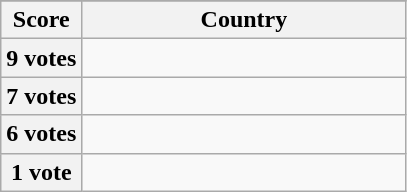<table class="wikitable">
<tr>
</tr>
<tr>
<th scope="col" width="20%">Score</th>
<th scope="col">Country</th>
</tr>
<tr>
<th scope="row">9 votes</th>
<td></td>
</tr>
<tr>
<th scope="row">7 votes</th>
<td></td>
</tr>
<tr>
<th scope="row">6 votes</th>
<td></td>
</tr>
<tr>
<th scope="row">1 vote</th>
<td></td>
</tr>
</table>
